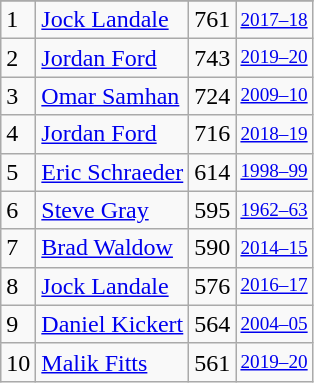<table class="wikitable">
<tr>
</tr>
<tr>
<td>1</td>
<td><a href='#'>Jock Landale</a></td>
<td>761</td>
<td style="font-size:80%;"><a href='#'>2017–18</a></td>
</tr>
<tr>
<td>2</td>
<td><a href='#'>Jordan Ford</a></td>
<td>743</td>
<td style="font-size:80%;"><a href='#'>2019–20</a></td>
</tr>
<tr>
<td>3</td>
<td><a href='#'>Omar Samhan</a></td>
<td>724</td>
<td style="font-size:80%;"><a href='#'>2009–10</a></td>
</tr>
<tr>
<td>4</td>
<td><a href='#'>Jordan Ford</a></td>
<td>716</td>
<td style="font-size:80%;"><a href='#'>2018–19</a></td>
</tr>
<tr>
<td>5</td>
<td><a href='#'>Eric Schraeder</a></td>
<td>614</td>
<td style="font-size:80%;"><a href='#'>1998–99</a></td>
</tr>
<tr>
<td>6</td>
<td><a href='#'>Steve Gray</a></td>
<td>595</td>
<td style="font-size:80%;"><a href='#'>1962–63</a></td>
</tr>
<tr>
<td>7</td>
<td><a href='#'>Brad Waldow</a></td>
<td>590</td>
<td style="font-size:80%;"><a href='#'>2014–15</a></td>
</tr>
<tr>
<td>8</td>
<td><a href='#'>Jock Landale</a></td>
<td>576</td>
<td style="font-size:80%;"><a href='#'>2016–17</a></td>
</tr>
<tr>
<td>9</td>
<td><a href='#'>Daniel Kickert</a></td>
<td>564</td>
<td style="font-size:80%;"><a href='#'>2004–05</a></td>
</tr>
<tr>
<td>10</td>
<td><a href='#'>Malik Fitts</a></td>
<td>561</td>
<td style="font-size:80%;"><a href='#'>2019–20</a></td>
</tr>
</table>
